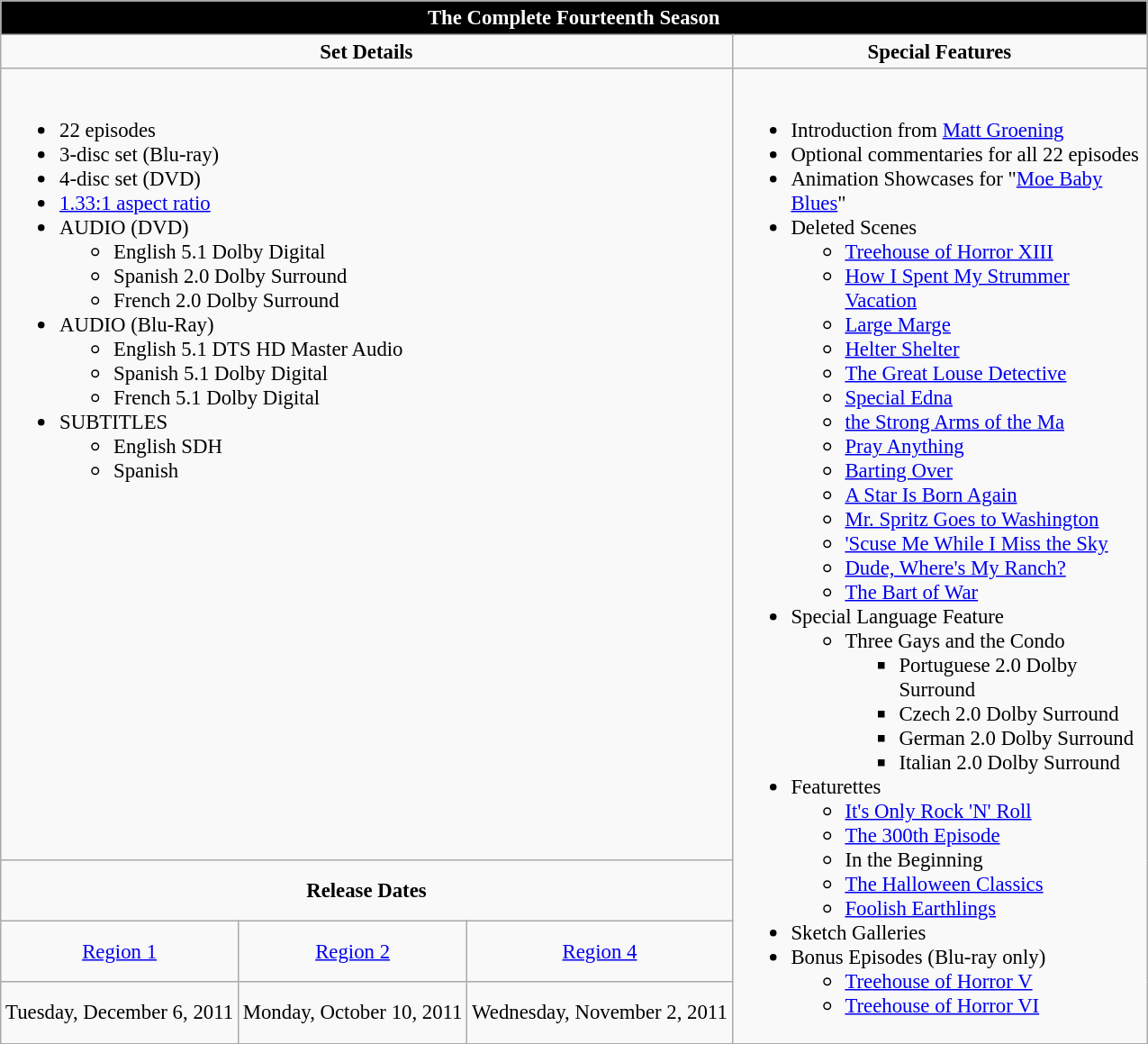<table class="wikitable" style="font-size: 95%;">
<tr>
<th colspan="5" style="background:#000000;color:white;">The Complete Fourteenth Season</th>
</tr>
<tr style="vertical-align:top; text-align:center;">
<td style="width:400px;" colspan="3"><strong>Set Details</strong></td>
<td style="width:300px; "><strong>Special Features</strong></td>
</tr>
<tr valign="top">
<td colspan="3" style="text-align:left; width:400px;"><br><ul><li>22 episodes</li><li>3-disc set (Blu-ray)</li><li>4-disc set (DVD)</li><li><a href='#'>1.33:1 aspect ratio</a></li><li>AUDIO (DVD)<ul><li>English 5.1 Dolby Digital</li><li>Spanish 2.0 Dolby Surround</li><li>French 2.0 Dolby Surround</li></ul></li><li>AUDIO (Blu-Ray)<ul><li>English 5.1 DTS HD Master Audio</li><li>Spanish 5.1 Dolby Digital</li><li>French 5.1 Dolby Digital</li></ul></li><li>SUBTITLES<ul><li>English SDH</li><li>Spanish</li></ul></li></ul></td>
<td rowspan="4" style="text-align:left; width:300px;"><br><ul><li>Introduction from <a href='#'>Matt Groening</a></li><li>Optional commentaries for all 22 episodes</li><li>Animation Showcases for "<a href='#'>Moe Baby Blues</a>"</li><li>Deleted Scenes<ul><li><a href='#'>Treehouse of Horror XIII</a></li><li><a href='#'>How I Spent My Strummer Vacation</a></li><li><a href='#'>Large Marge</a></li><li><a href='#'>Helter Shelter</a></li><li><a href='#'>The Great Louse Detective</a></li><li><a href='#'>Special Edna</a></li><li><a href='#'>the Strong Arms of the Ma</a></li><li><a href='#'>Pray Anything</a></li><li><a href='#'>Barting Over</a></li><li><a href='#'>A Star Is Born Again</a></li><li><a href='#'>Mr. Spritz Goes to Washington</a></li><li><a href='#'>'Scuse Me While I Miss the Sky</a></li><li><a href='#'>Dude, Where's My Ranch?</a></li><li><a href='#'>The Bart of War</a></li></ul></li><li>Special Language Feature<ul><li>Three Gays and the Condo<ul><li>Portuguese 2.0 Dolby Surround</li><li>Czech 2.0 Dolby Surround</li><li>German 2.0 Dolby Surround</li><li>Italian 2.0 Dolby Surround</li></ul></li></ul></li><li>Featurettes<ul><li><a href='#'>It's Only Rock 'N' Roll</a></li><li><a href='#'>The 300th Episode</a></li><li>In the Beginning</li><li><a href='#'>The Halloween Classics</a></li><li><a href='#'>Foolish Earthlings</a></li></ul></li><li>Sketch Galleries</li><li>Bonus Episodes (Blu-ray only)<ul><li><a href='#'>Treehouse of Horror V</a></li><li><a href='#'>Treehouse of Horror VI</a></li></ul></li></ul></td>
</tr>
<tr>
<td colspan="3" style="text-align:center;"><strong>Release Dates</strong></td>
</tr>
<tr>
<td style="text-align:center;"><a href='#'>Region 1</a></td>
<td style="text-align:center;"><a href='#'>Region 2</a></td>
<td style="text-align:center;"><a href='#'>Region 4</a></td>
</tr>
<tr style="text-align:center;">
<td>Tuesday, December 6, 2011</td>
<td>Monday, October 10, 2011</td>
<td>Wednesday, November 2, 2011</td>
</tr>
</table>
